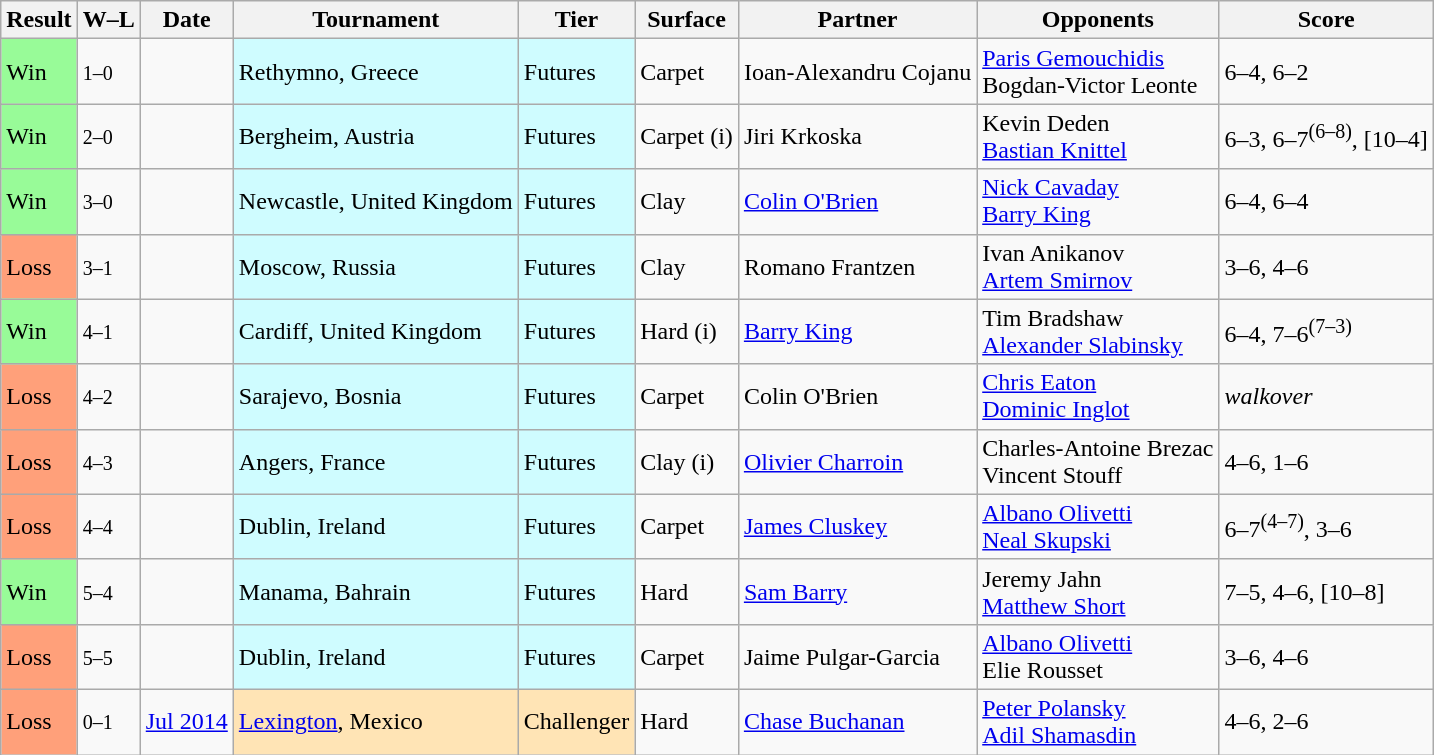<table class="sortable wikitable">
<tr>
<th>Result</th>
<th class="unsortable">W–L</th>
<th>Date</th>
<th>Tournament</th>
<th>Tier</th>
<th>Surface</th>
<th>Partner</th>
<th>Opponents</th>
<th class="unsortable">Score</th>
</tr>
<tr>
<td bgcolor=98fb98>Win</td>
<td><small>1–0</small></td>
<td></td>
<td bgcolor=cffcff>Rethymno, Greece</td>
<td bgcolor=cffcff>Futures</td>
<td>Carpet</td>
<td> Ioan-Alexandru Cojanu</td>
<td> <a href='#'>Paris Gemouchidis</a> <br>  Bogdan-Victor Leonte</td>
<td>6–4, 6–2</td>
</tr>
<tr>
<td bgcolor=98fb98>Win</td>
<td><small>2–0</small></td>
<td></td>
<td bgcolor=cffcff>Bergheim, Austria</td>
<td bgcolor=cffcff>Futures</td>
<td>Carpet (i)</td>
<td> Jiri Krkoska</td>
<td> Kevin Deden <br>  <a href='#'>Bastian Knittel</a></td>
<td>6–3, 6–7<sup>(6–8)</sup>, [10–4]</td>
</tr>
<tr>
<td bgcolor=98fb98>Win</td>
<td><small>3–0</small></td>
<td></td>
<td bgcolor=cffcff>Newcastle, United Kingdom</td>
<td bgcolor=cffcff>Futures</td>
<td>Clay</td>
<td> <a href='#'>Colin O'Brien</a></td>
<td> <a href='#'>Nick Cavaday</a> <br>  <a href='#'>Barry King</a></td>
<td>6–4, 6–4</td>
</tr>
<tr>
<td bgcolor=ffa07a>Loss</td>
<td><small>3–1</small></td>
<td></td>
<td bgcolor=cffcff>Moscow, Russia</td>
<td bgcolor=cffcff>Futures</td>
<td>Clay</td>
<td> Romano Frantzen</td>
<td> Ivan Anikanov <br>  <a href='#'>Artem Smirnov</a></td>
<td>3–6, 4–6</td>
</tr>
<tr>
<td bgcolor=98fb98>Win</td>
<td><small>4–1</small></td>
<td></td>
<td bgcolor=cffcff>Cardiff, United Kingdom</td>
<td bgcolor=cffcff>Futures</td>
<td>Hard (i)</td>
<td> <a href='#'>Barry King</a></td>
<td> Tim Bradshaw <br>  <a href='#'>Alexander Slabinsky</a></td>
<td>6–4, 7–6<sup>(7–3)</sup></td>
</tr>
<tr>
<td bgcolor=ffa07a>Loss</td>
<td><small>4–2</small></td>
<td></td>
<td bgcolor=cffcff>Sarajevo, Bosnia</td>
<td bgcolor=cffcff>Futures</td>
<td>Carpet</td>
<td> Colin O'Brien</td>
<td> <a href='#'>Chris Eaton</a> <br>  <a href='#'>Dominic Inglot</a></td>
<td><em>walkover</em></td>
</tr>
<tr>
<td bgcolor=ffa07a>Loss</td>
<td><small>4–3</small></td>
<td></td>
<td bgcolor=cffcff>Angers, France</td>
<td bgcolor=cffcff>Futures</td>
<td>Clay (i)</td>
<td> <a href='#'>Olivier Charroin</a></td>
<td> Charles-Antoine Brezac <br>  Vincent Stouff</td>
<td>4–6, 1–6</td>
</tr>
<tr>
<td bgcolor=ffa07a>Loss</td>
<td><small>4–4</small></td>
<td></td>
<td bgcolor=cffcff>Dublin, Ireland</td>
<td bgcolor=cffcff>Futures</td>
<td>Carpet</td>
<td> <a href='#'>James Cluskey</a></td>
<td> <a href='#'>Albano Olivetti</a> <br>  <a href='#'>Neal Skupski</a></td>
<td>6–7<sup>(4–7)</sup>, 3–6</td>
</tr>
<tr>
<td bgcolor=98fb98>Win</td>
<td><small>5–4</small></td>
<td></td>
<td bgcolor=cffcff>Manama, Bahrain</td>
<td bgcolor=cffcff>Futures</td>
<td>Hard</td>
<td> <a href='#'>Sam Barry</a></td>
<td> Jeremy Jahn <br>  <a href='#'>Matthew Short</a></td>
<td>7–5, 4–6, [10–8]</td>
</tr>
<tr>
<td bgcolor=ffa07a>Loss</td>
<td><small>5–5</small></td>
<td></td>
<td bgcolor=cffcff>Dublin, Ireland</td>
<td bgcolor=cffcff>Futures</td>
<td>Carpet</td>
<td> Jaime Pulgar-Garcia</td>
<td> <a href='#'>Albano Olivetti</a> <br>  Elie Rousset</td>
<td>3–6, 4–6</td>
</tr>
<tr>
<td bgcolor=ffa07a>Loss</td>
<td><small>0–1</small></td>
<td><a href='#'>Jul 2014</a></td>
<td bgcolor=moccasin><a href='#'>Lexington</a>, Mexico</td>
<td bgcolor=moccasin>Challenger</td>
<td>Hard</td>
<td> <a href='#'>Chase Buchanan</a></td>
<td> <a href='#'>Peter Polansky</a> <br>  <a href='#'>Adil Shamasdin</a></td>
<td>4–6, 2–6</td>
</tr>
</table>
